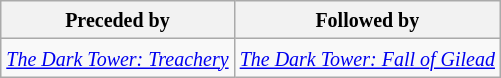<table class="wikitable">
<tr>
<th><small><strong>Preceded by</strong></small></th>
<th><small><strong>Followed by</strong></small></th>
</tr>
<tr>
<td><small><em><a href='#'>The Dark Tower: Treachery</a></em></small></td>
<td><small><em><a href='#'>The Dark Tower: Fall of Gilead</a></em></small></td>
</tr>
</table>
